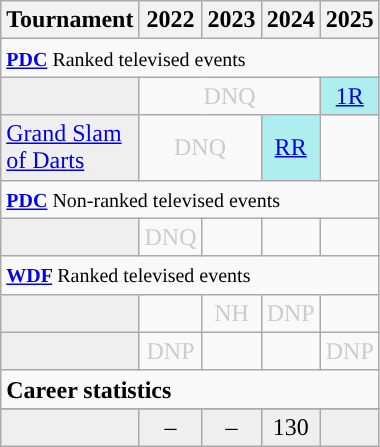<table class="wikitable" style="width:20%; margin:0">
<tr>
<th>Tournament</th>
<th>2022</th>
<th>2023</th>
<th>2024</th>
<th>2025</th>
</tr>
<tr>
<td colspan="5" style="text-align:left"><small><strong><a href='#'>PDC</a> </strong>Ranked televised events</small></td>
</tr>
<tr>
<td style="background:#efefef;"></td>
<td colspan="3" style="text-align:center; color:#ccc;">DNQ</td>
<td style="text-align:center; background:#afeeee;"><a href='#'>1R</a></td>
</tr>
<tr>
<td style="background:#efefef;"><a href='#'>Grand Slam of Darts</a></td>
<td colspan="2" style="text-align:center; color:#ccc;">DNQ</td>
<td style="text-align:center; background:#afeeee;"><a href='#'>RR</a></td>
<td></td>
</tr>
<tr>
<td colspan="5" style="text-align:left"><small><strong><a href='#'>PDC</a></strong> Non-ranked televised events</small></td>
</tr>
<tr>
<td style="background:#efefef;"></td>
<td style="text-align:center; color:#ccc;">DNQ</td>
<td></td>
<td></td>
<td></td>
</tr>
<tr>
<td colspan="5" style="text-align:left"><small><strong><a href='#'>WDF</a> </strong>Ranked televised events</small></td>
</tr>
<tr>
<td style="background:#efefef;"></td>
<td></td>
<td style="text-align:center; color:#ccc;">NH</td>
<td style="text-align:center; color:#ccc;">DNP</td>
<td></td>
</tr>
<tr>
<td style="background:#efefef;"></td>
<td style="text-align:center; color:#ccc;">DNP</td>
<td></td>
<td></td>
<td style="text-align:center; color:#ccc;">DNP</td>
</tr>
<tr>
<td colspan="10" align="left"><strong>Career statistics</strong></td>
</tr>
<tr>
</tr>
<tr bgcolor="efefef">
<td align="left"></td>
<td style="text-align:center;">–</td>
<td style="text-align:center;">–</td>
<td style="text-align:center;">130</td>
<td></td>
</tr>
</table>
